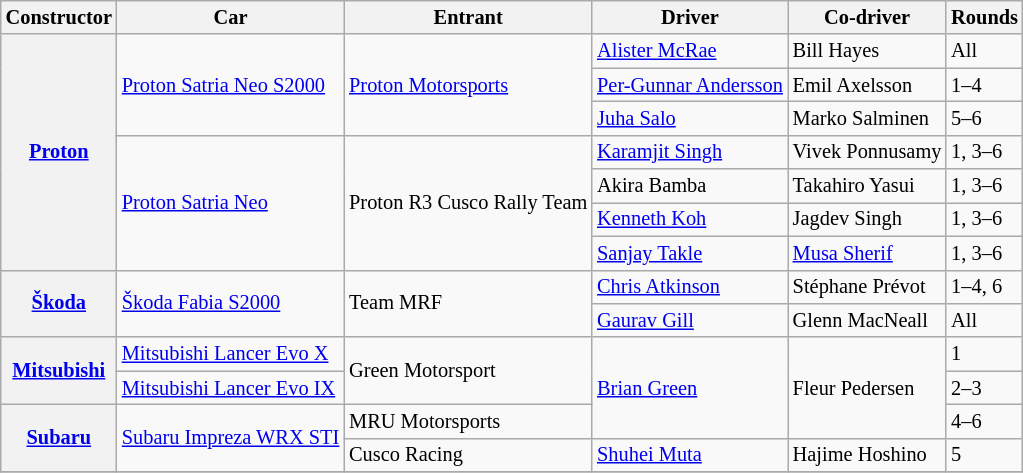<table class="wikitable" style="font-size: 85%">
<tr>
<th>Constructor</th>
<th>Car</th>
<th>Entrant</th>
<th>Driver</th>
<th>Co-driver</th>
<th>Rounds</th>
</tr>
<tr>
<th rowspan="7"><a href='#'>Proton</a></th>
<td rowspan="3"><a href='#'>Proton Satria Neo S2000</a></td>
<td rowspan="3"> <a href='#'>Proton Motorsports</a></td>
<td> <a href='#'>Alister McRae</a></td>
<td> Bill Hayes</td>
<td>All</td>
</tr>
<tr>
<td> <a href='#'>Per-Gunnar Andersson</a></td>
<td> Emil Axelsson</td>
<td>1–4</td>
</tr>
<tr>
<td> <a href='#'>Juha Salo</a></td>
<td> Marko Salminen</td>
<td>5–6</td>
</tr>
<tr>
<td rowspan="4"><a href='#'>Proton Satria Neo</a></td>
<td rowspan="4"> Proton R3 Cusco Rally Team</td>
<td> <a href='#'>Karamjit Singh</a></td>
<td> Vivek Ponnusamy</td>
<td>1, 3–6</td>
</tr>
<tr>
<td> Akira Bamba</td>
<td> Takahiro Yasui</td>
<td>1, 3–6</td>
</tr>
<tr>
<td> <a href='#'>Kenneth Koh</a></td>
<td> Jagdev Singh</td>
<td>1, 3–6</td>
</tr>
<tr>
<td> <a href='#'>Sanjay Takle</a></td>
<td> <a href='#'>Musa Sherif</a></td>
<td>1, 3–6</td>
</tr>
<tr>
<th rowspan="2"><a href='#'>Škoda</a></th>
<td rowspan="2"><a href='#'>Škoda Fabia S2000</a></td>
<td rowspan="2"> Team MRF</td>
<td> <a href='#'>Chris Atkinson</a></td>
<td> Stéphane Prévot</td>
<td>1–4, 6</td>
</tr>
<tr>
<td> <a href='#'>Gaurav Gill</a></td>
<td> Glenn MacNeall</td>
<td>All</td>
</tr>
<tr>
<th rowspan="2"><a href='#'>Mitsubishi</a></th>
<td><a href='#'>Mitsubishi Lancer Evo X</a></td>
<td rowspan="2"> Green Motorsport</td>
<td rowspan="3"> <a href='#'>Brian Green</a></td>
<td rowspan="3"> Fleur Pedersen</td>
<td>1</td>
</tr>
<tr>
<td><a href='#'>Mitsubishi Lancer Evo IX</a></td>
<td>2–3</td>
</tr>
<tr>
<th rowspan="2"><a href='#'>Subaru</a></th>
<td rowspan="2"><a href='#'>Subaru Impreza WRX STI</a></td>
<td> MRU Motorsports</td>
<td>4–6</td>
</tr>
<tr>
<td> Cusco Racing</td>
<td> <a href='#'>Shuhei Muta</a></td>
<td> Hajime Hoshino</td>
<td>5</td>
</tr>
<tr>
</tr>
</table>
